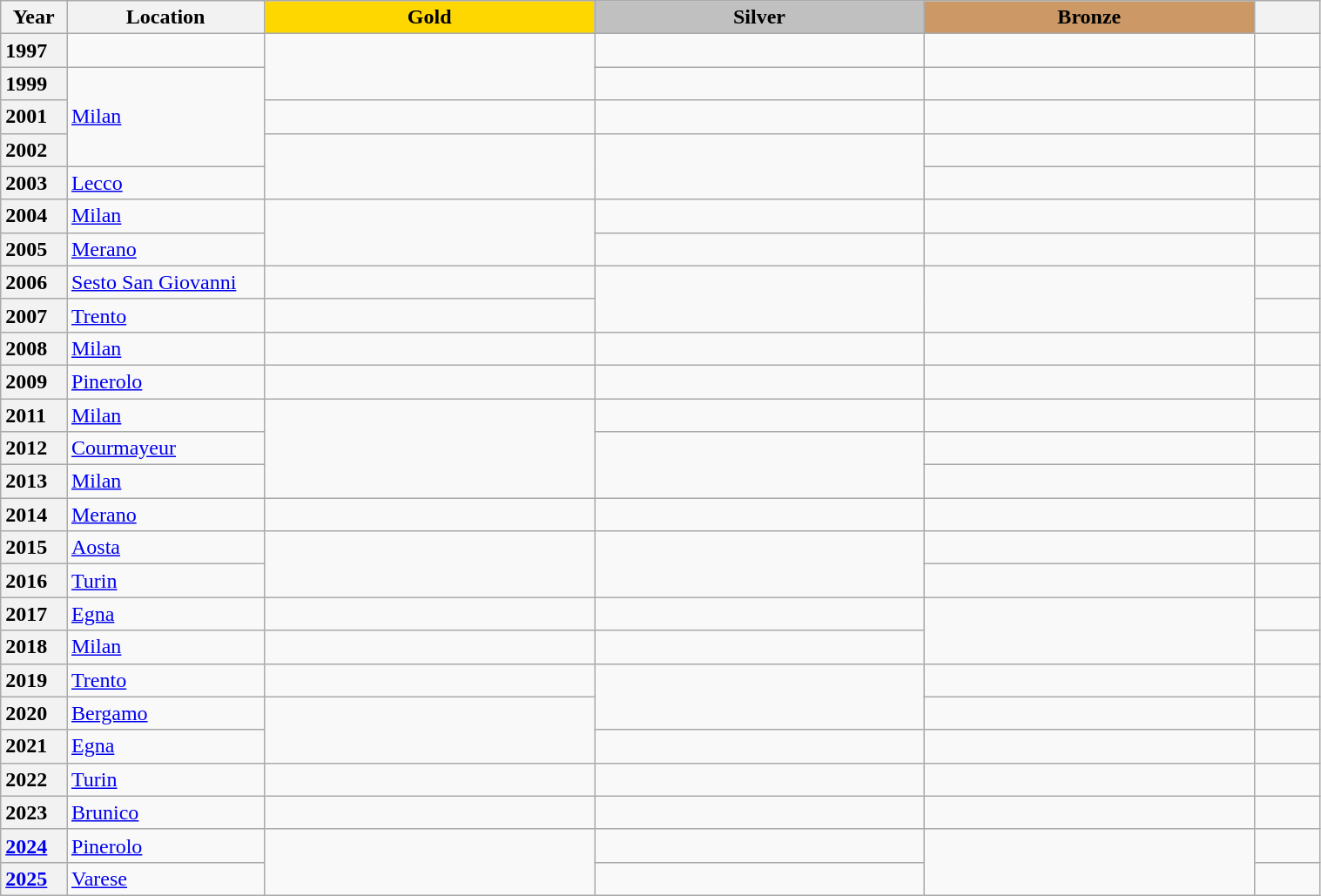<table class="wikitable unsortable" style="text-align:left; width:80%">
<tr>
<th scope="col" style="text-align:center; width:5%">Year</th>
<th scope="col" style="text-align:center; width:15%">Location</th>
<th scope="col" style="text-align:center; width:25%; background:gold">Gold</th>
<th scope="col" style="text-align:center; width:25%; background:silver">Silver</th>
<th scope="col" style="text-align:center; width:25%; background:#c96">Bronze</th>
<th scope="col" style="text-align:center; width:5%"></th>
</tr>
<tr>
<th scope="row" style="text-align:left">1997</th>
<td></td>
<td rowspan="2"></td>
<td></td>
<td></td>
<td></td>
</tr>
<tr>
<th scope="row" style="text-align:left">1999</th>
<td rowspan="3"><a href='#'>Milan</a></td>
<td></td>
<td></td>
<td></td>
</tr>
<tr>
<th scope="row" style="text-align:left">2001</th>
<td></td>
<td></td>
<td></td>
<td></td>
</tr>
<tr>
<th scope="row" style="text-align:left">2002</th>
<td rowspan="2"></td>
<td rowspan="2"></td>
<td></td>
<td></td>
</tr>
<tr>
<th scope="row" style="text-align:left">2003</th>
<td><a href='#'>Lecco</a></td>
<td></td>
<td></td>
</tr>
<tr>
<th scope="row" style="text-align:left">2004</th>
<td><a href='#'>Milan</a></td>
<td rowspan="2"></td>
<td></td>
<td></td>
<td></td>
</tr>
<tr>
<th scope="row" style="text-align:left">2005</th>
<td><a href='#'>Merano</a></td>
<td></td>
<td></td>
<td></td>
</tr>
<tr>
<th scope="row" style="text-align:left">2006</th>
<td><a href='#'>Sesto San Giovanni</a></td>
<td></td>
<td rowspan="2"></td>
<td rowspan="2"></td>
<td></td>
</tr>
<tr>
<th scope="row" style="text-align:left">2007</th>
<td><a href='#'>Trento</a></td>
<td></td>
<td></td>
</tr>
<tr>
<th scope="row" style="text-align:left">2008</th>
<td><a href='#'>Milan</a></td>
<td></td>
<td></td>
<td></td>
<td></td>
</tr>
<tr>
<th scope="row" style="text-align:left">2009</th>
<td><a href='#'>Pinerolo</a></td>
<td></td>
<td></td>
<td></td>
<td></td>
</tr>
<tr>
<th scope="row" style="text-align:left">2011</th>
<td><a href='#'>Milan</a></td>
<td rowspan="3"></td>
<td></td>
<td></td>
<td></td>
</tr>
<tr>
<th scope="row" style="text-align:left">2012</th>
<td><a href='#'>Courmayeur</a></td>
<td rowspan="2"></td>
<td></td>
<td></td>
</tr>
<tr>
<th scope="row" style="text-align:left">2013</th>
<td><a href='#'>Milan</a></td>
<td></td>
<td></td>
</tr>
<tr>
<th scope="row" style="text-align:left">2014</th>
<td><a href='#'>Merano</a></td>
<td></td>
<td></td>
<td></td>
<td></td>
</tr>
<tr>
<th scope="row" style="text-align:left">2015</th>
<td><a href='#'>Aosta</a></td>
<td rowspan="2"></td>
<td rowspan="2"></td>
<td></td>
<td></td>
</tr>
<tr>
<th scope="row" style="text-align:left">2016</th>
<td><a href='#'>Turin</a></td>
<td></td>
<td></td>
</tr>
<tr>
<th scope="row" style="text-align:left">2017</th>
<td><a href='#'>Egna</a></td>
<td></td>
<td></td>
<td rowspan="2"></td>
<td></td>
</tr>
<tr>
<th scope="row" style="text-align:left">2018</th>
<td><a href='#'>Milan</a></td>
<td></td>
<td></td>
<td></td>
</tr>
<tr>
<th scope="row" style="text-align:left">2019</th>
<td><a href='#'>Trento</a></td>
<td></td>
<td rowspan="2"></td>
<td></td>
<td></td>
</tr>
<tr>
<th scope="row" style="text-align:left">2020</th>
<td><a href='#'>Bergamo</a></td>
<td rowspan="2"></td>
<td></td>
<td></td>
</tr>
<tr>
<th scope="row" style="text-align:left">2021</th>
<td><a href='#'>Egna</a></td>
<td></td>
<td></td>
<td></td>
</tr>
<tr>
<th scope="row" style="text-align:left">2022</th>
<td><a href='#'>Turin</a></td>
<td></td>
<td></td>
<td></td>
<td></td>
</tr>
<tr>
<th scope="row" style="text-align:left">2023</th>
<td><a href='#'>Brunico</a></td>
<td></td>
<td></td>
<td></td>
<td></td>
</tr>
<tr>
<th scope="row" style="text-align:left"><a href='#'>2024</a></th>
<td><a href='#'>Pinerolo</a></td>
<td rowspan="2"></td>
<td></td>
<td rowspan="2"></td>
<td></td>
</tr>
<tr>
<th scope="row" style="text-align:left"><a href='#'>2025</a></th>
<td><a href='#'>Varese</a></td>
<td></td>
<td></td>
</tr>
</table>
